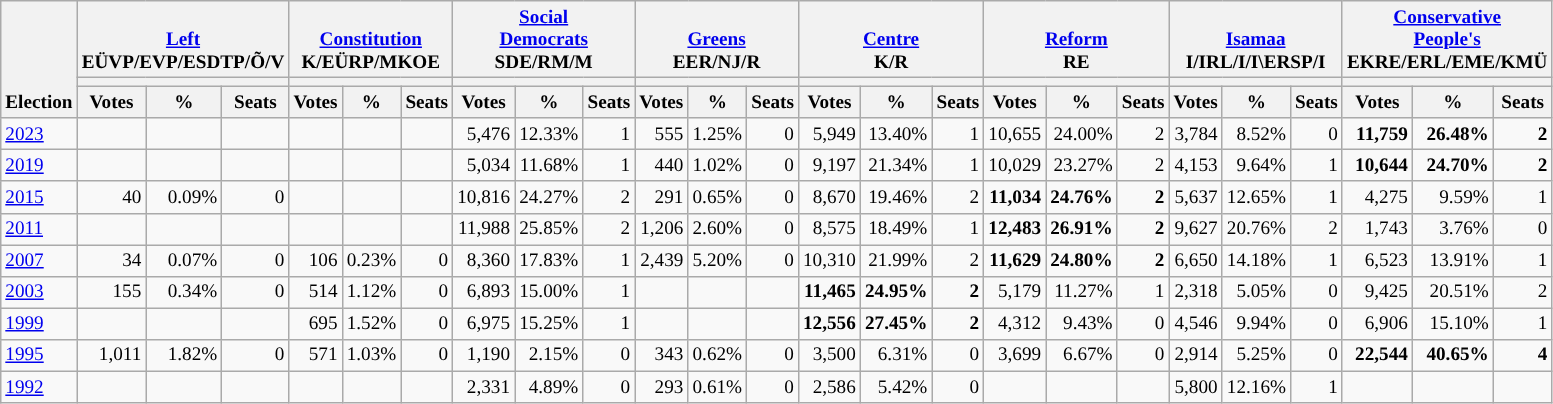<table class="wikitable" border="1" style="font-size:80%; text-align:right;">
<tr>
<th style="text-align:left;" valign=bottom rowspan=3>Election</th>
<th valign=bottom colspan=3><a href='#'>Left</a><br>EÜVP/EVP/ESDTP/Õ/V</th>
<th valign=bottom colspan=3><a href='#'>Constitution</a><br>K/EÜRP/MKOE</th>
<th valign=bottom colspan=3><a href='#'>Social<br>Democrats</a><br>SDE/RM/M</th>
<th valign=bottom colspan=3><a href='#'>Greens</a><br>EER/NJ/R</th>
<th valign=bottom colspan=3><a href='#'>Centre</a><br>K/R</th>
<th valign=bottom colspan=3><a href='#'>Reform</a><br>RE</th>
<th valign=bottom colspan=3><a href='#'>Isamaa</a><br>I/IRL/I/I\ERSP/I</th>
<th valign=bottom colspan=3><a href='#'>Conservative<br>People's</a><br>EKRE/ERL/EME/KMÜ</th>
</tr>
<tr>
<th colspan=3 style="background:"></th>
<th colspan=3 style="background:"></th>
<th colspan=3 style="background:"></th>
<th colspan=3 style="background:"></th>
<th colspan=3 style="background:"></th>
<th colspan=3 style="background:"></th>
<th colspan=3 style="background:"></th>
<th colspan=3 style="background:"></th>
</tr>
<tr>
<th>Votes</th>
<th>%</th>
<th>Seats</th>
<th>Votes</th>
<th>%</th>
<th>Seats</th>
<th>Votes</th>
<th>%</th>
<th>Seats</th>
<th>Votes</th>
<th>%</th>
<th>Seats</th>
<th>Votes</th>
<th>%</th>
<th>Seats</th>
<th>Votes</th>
<th>%</th>
<th>Seats</th>
<th>Votes</th>
<th>%</th>
<th>Seats</th>
<th>Votes</th>
<th>%</th>
<th>Seats</th>
</tr>
<tr>
<td align=left><a href='#'>2023</a></td>
<td></td>
<td></td>
<td></td>
<td></td>
<td></td>
<td></td>
<td>5,476</td>
<td>12.33%</td>
<td>1</td>
<td>555</td>
<td>1.25%</td>
<td>0</td>
<td>5,949</td>
<td>13.40%</td>
<td>1</td>
<td>10,655</td>
<td>24.00%</td>
<td>2</td>
<td>3,784</td>
<td>8.52%</td>
<td>0</td>
<td><strong>11,759</strong></td>
<td><strong>26.48%</strong></td>
<td><strong>2</strong></td>
</tr>
<tr>
<td align=left><a href='#'>2019</a></td>
<td></td>
<td></td>
<td></td>
<td></td>
<td></td>
<td></td>
<td>5,034</td>
<td>11.68%</td>
<td>1</td>
<td>440</td>
<td>1.02%</td>
<td>0</td>
<td>9,197</td>
<td>21.34%</td>
<td>1</td>
<td>10,029</td>
<td>23.27%</td>
<td>2</td>
<td>4,153</td>
<td>9.64%</td>
<td>1</td>
<td><strong>10,644</strong></td>
<td><strong>24.70%</strong></td>
<td><strong>2</strong></td>
</tr>
<tr>
<td align=left><a href='#'>2015</a></td>
<td>40</td>
<td>0.09%</td>
<td>0</td>
<td></td>
<td></td>
<td></td>
<td>10,816</td>
<td>24.27%</td>
<td>2</td>
<td>291</td>
<td>0.65%</td>
<td>0</td>
<td>8,670</td>
<td>19.46%</td>
<td>2</td>
<td><strong>11,034</strong></td>
<td><strong>24.76%</strong></td>
<td><strong>2</strong></td>
<td>5,637</td>
<td>12.65%</td>
<td>1</td>
<td>4,275</td>
<td>9.59%</td>
<td>1</td>
</tr>
<tr>
<td align=left><a href='#'>2011</a></td>
<td></td>
<td></td>
<td></td>
<td></td>
<td></td>
<td></td>
<td>11,988</td>
<td>25.85%</td>
<td>2</td>
<td>1,206</td>
<td>2.60%</td>
<td>0</td>
<td>8,575</td>
<td>18.49%</td>
<td>1</td>
<td><strong>12,483</strong></td>
<td><strong>26.91%</strong></td>
<td><strong>2</strong></td>
<td>9,627</td>
<td>20.76%</td>
<td>2</td>
<td>1,743</td>
<td>3.76%</td>
<td>0</td>
</tr>
<tr>
<td align=left><a href='#'>2007</a></td>
<td>34</td>
<td>0.07%</td>
<td>0</td>
<td>106</td>
<td>0.23%</td>
<td>0</td>
<td>8,360</td>
<td>17.83%</td>
<td>1</td>
<td>2,439</td>
<td>5.20%</td>
<td>0</td>
<td>10,310</td>
<td>21.99%</td>
<td>2</td>
<td><strong>11,629</strong></td>
<td><strong>24.80%</strong></td>
<td><strong>2</strong></td>
<td>6,650</td>
<td>14.18%</td>
<td>1</td>
<td>6,523</td>
<td>13.91%</td>
<td>1</td>
</tr>
<tr>
<td align=left><a href='#'>2003</a></td>
<td>155</td>
<td>0.34%</td>
<td>0</td>
<td>514</td>
<td>1.12%</td>
<td>0</td>
<td>6,893</td>
<td>15.00%</td>
<td>1</td>
<td></td>
<td></td>
<td></td>
<td><strong>11,465</strong></td>
<td><strong>24.95%</strong></td>
<td><strong>2</strong></td>
<td>5,179</td>
<td>11.27%</td>
<td>1</td>
<td>2,318</td>
<td>5.05%</td>
<td>0</td>
<td>9,425</td>
<td>20.51%</td>
<td>2</td>
</tr>
<tr>
<td align=left><a href='#'>1999</a></td>
<td></td>
<td></td>
<td></td>
<td>695</td>
<td>1.52%</td>
<td>0</td>
<td>6,975</td>
<td>15.25%</td>
<td>1</td>
<td></td>
<td></td>
<td></td>
<td><strong>12,556</strong></td>
<td><strong>27.45%</strong></td>
<td><strong>2</strong></td>
<td>4,312</td>
<td>9.43%</td>
<td>0</td>
<td>4,546</td>
<td>9.94%</td>
<td>0</td>
<td>6,906</td>
<td>15.10%</td>
<td>1</td>
</tr>
<tr>
<td align=left><a href='#'>1995</a></td>
<td>1,011</td>
<td>1.82%</td>
<td>0</td>
<td>571</td>
<td>1.03%</td>
<td>0</td>
<td>1,190</td>
<td>2.15%</td>
<td>0</td>
<td>343</td>
<td>0.62%</td>
<td>0</td>
<td>3,500</td>
<td>6.31%</td>
<td>0</td>
<td>3,699</td>
<td>6.67%</td>
<td>0</td>
<td>2,914</td>
<td>5.25%</td>
<td>0</td>
<td><strong>22,544</strong></td>
<td><strong>40.65%</strong></td>
<td><strong>4</strong></td>
</tr>
<tr>
<td align=left><a href='#'>1992</a></td>
<td></td>
<td></td>
<td></td>
<td></td>
<td></td>
<td></td>
<td>2,331</td>
<td>4.89%</td>
<td>0</td>
<td>293</td>
<td>0.61%</td>
<td>0</td>
<td>2,586</td>
<td>5.42%</td>
<td>0</td>
<td></td>
<td></td>
<td></td>
<td>5,800</td>
<td>12.16%</td>
<td>1</td>
<td></td>
<td></td>
<td></td>
</tr>
</table>
